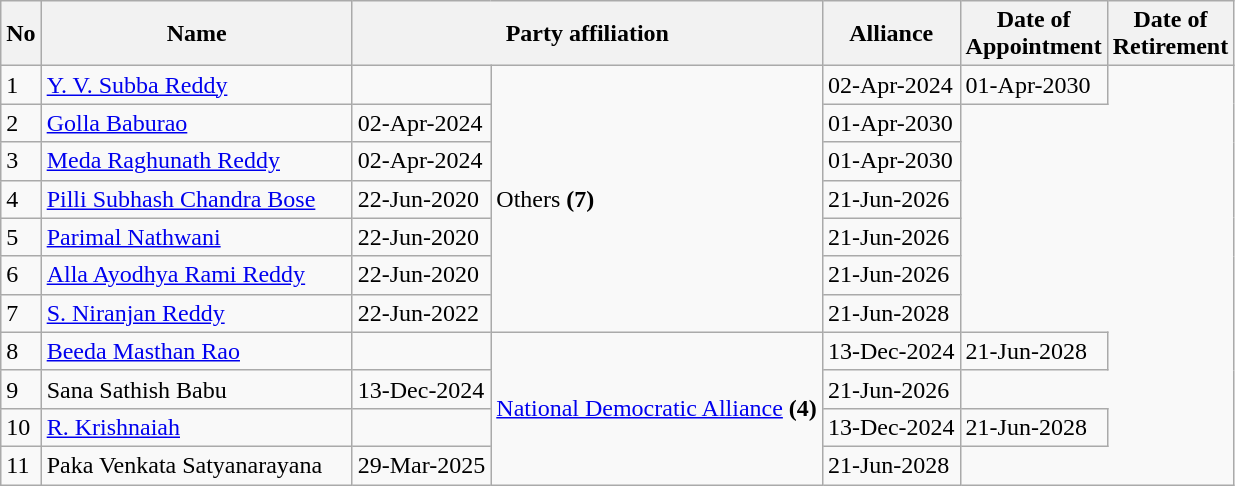<table class="wikitable sortable">
<tr>
<th>No</th>
<th style="width:200px">Name</th>
<th colspan="2">Party affiliation</th>
<th>Alliance</th>
<th>Date of <br>Appointment</th>
<th>Date of <br>Retirement</th>
</tr>
<tr>
<td>1</td>
<td><a href='#'>Y. V. Subba Reddy</a></td>
<td></td>
<td rowspan="7">Others <strong>(7)</strong></td>
<td>02-Apr-2024</td>
<td>01-Apr-2030</td>
</tr>
<tr>
<td>2</td>
<td><a href='#'>Golla Baburao</a></td>
<td>02-Apr-2024</td>
<td>01-Apr-2030</td>
</tr>
<tr>
<td>3</td>
<td><a href='#'>Meda Raghunath Reddy</a></td>
<td>02-Apr-2024</td>
<td>01-Apr-2030</td>
</tr>
<tr>
<td>4</td>
<td><a href='#'>Pilli Subhash Chandra Bose</a></td>
<td>22-Jun-2020</td>
<td>21-Jun-2026</td>
</tr>
<tr>
<td>5</td>
<td><a href='#'>Parimal Nathwani</a></td>
<td>22-Jun-2020</td>
<td>21-Jun-2026</td>
</tr>
<tr>
<td>6</td>
<td><a href='#'>Alla Ayodhya Rami Reddy</a></td>
<td>22-Jun-2020</td>
<td>21-Jun-2026</td>
</tr>
<tr>
<td>7</td>
<td><a href='#'>S. Niranjan Reddy</a></td>
<td>22-Jun-2022</td>
<td>21-Jun-2028</td>
</tr>
<tr>
<td>8</td>
<td><a href='#'>Beeda Masthan Rao</a></td>
<td></td>
<td rowspan="4"><a href='#'>National Democratic Alliance</a> <strong>(4)</strong></td>
<td>13-Dec-2024</td>
<td>21-Jun-2028</td>
</tr>
<tr>
<td>9</td>
<td>Sana Sathish Babu</td>
<td>13-Dec-2024</td>
<td>21-Jun-2026</td>
</tr>
<tr>
<td>10</td>
<td><a href='#'>R. Krishnaiah</a></td>
<td></td>
<td>13-Dec-2024</td>
<td>21-Jun-2028</td>
</tr>
<tr>
<td>11</td>
<td>Paka Venkata Satyanarayana</td>
<td>29-Mar-2025</td>
<td>21-Jun-2028</td>
</tr>
</table>
